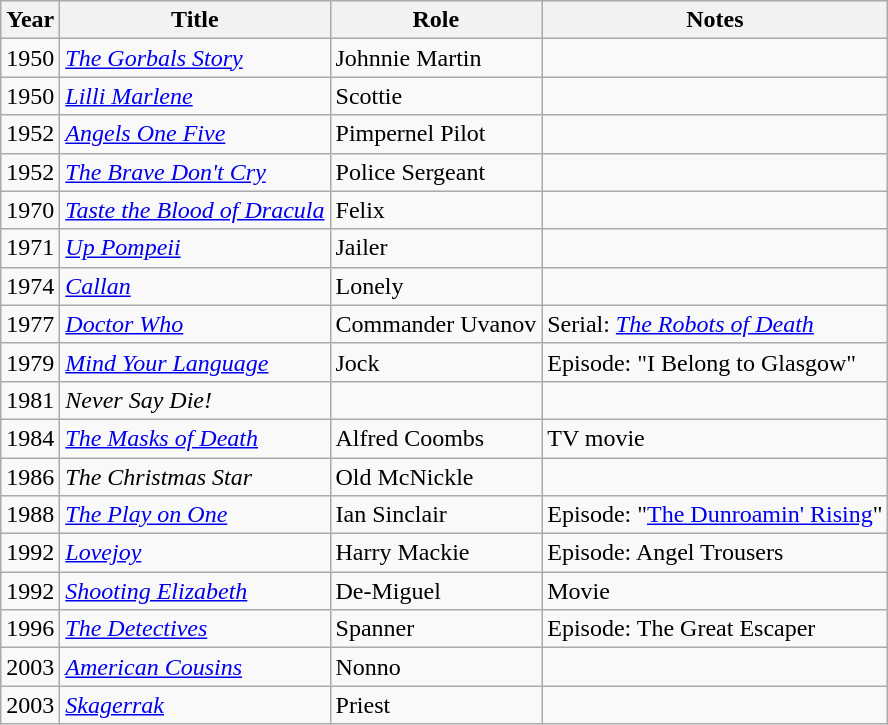<table class="wikitable">
<tr>
<th>Year</th>
<th>Title</th>
<th>Role</th>
<th>Notes</th>
</tr>
<tr>
<td>1950</td>
<td><em><a href='#'>The Gorbals Story</a></em></td>
<td>Johnnie Martin</td>
<td></td>
</tr>
<tr>
<td>1950</td>
<td><em><a href='#'>Lilli Marlene</a></em></td>
<td>Scottie</td>
<td></td>
</tr>
<tr>
<td>1952</td>
<td><em><a href='#'>Angels One Five</a></em></td>
<td>Pimpernel Pilot</td>
<td></td>
</tr>
<tr>
<td>1952</td>
<td><em><a href='#'>The Brave Don't Cry</a></em></td>
<td>Police Sergeant</td>
<td></td>
</tr>
<tr>
<td>1970</td>
<td><em><a href='#'>Taste the Blood of Dracula</a></em></td>
<td>Felix</td>
<td></td>
</tr>
<tr>
<td>1971</td>
<td><em><a href='#'>Up Pompeii</a></em></td>
<td>Jailer</td>
<td></td>
</tr>
<tr>
<td>1974</td>
<td><em><a href='#'>Callan</a></em></td>
<td>Lonely</td>
<td></td>
</tr>
<tr>
<td>1977</td>
<td><em><a href='#'>Doctor Who</a></em></td>
<td>Commander Uvanov</td>
<td>Serial: <em><a href='#'>The Robots of Death</a></em></td>
</tr>
<tr>
<td>1979</td>
<td><em><a href='#'>Mind Your Language</a></em></td>
<td>Jock</td>
<td>Episode: "I Belong to Glasgow"</td>
</tr>
<tr>
<td>1981</td>
<td><em>Never Say Die!</em></td>
<td></td>
<td></td>
</tr>
<tr>
<td>1984</td>
<td><em><a href='#'>The Masks of Death</a></em></td>
<td>Alfred Coombs</td>
<td>TV movie</td>
</tr>
<tr>
<td>1986</td>
<td><em>The Christmas Star</em></td>
<td>Old McNickle</td>
<td></td>
</tr>
<tr>
<td>1988</td>
<td><em><a href='#'>The Play on One</a></em></td>
<td>Ian Sinclair</td>
<td>Episode: "<a href='#'>The Dunroamin' Rising</a>"</td>
</tr>
<tr>
<td>1992</td>
<td><em><a href='#'>Lovejoy</a></em></td>
<td>Harry Mackie</td>
<td>Episode: Angel Trousers</td>
</tr>
<tr>
<td>1992</td>
<td><em><a href='#'>Shooting Elizabeth</a></em></td>
<td>De-Miguel</td>
<td>Movie</td>
</tr>
<tr>
<td>1996</td>
<td><em><a href='#'>The Detectives</a></em></td>
<td>Spanner</td>
<td>Episode: The Great Escaper</td>
</tr>
<tr>
<td>2003</td>
<td><em><a href='#'>American Cousins</a></em></td>
<td>Nonno</td>
<td></td>
</tr>
<tr>
<td>2003</td>
<td><em><a href='#'>Skagerrak</a></em></td>
<td>Priest</td>
<td></td>
</tr>
</table>
